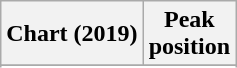<table class="wikitable sortable plainrowheaders">
<tr>
<th scope="col">Chart (2019)</th>
<th scope="col">Peak<br>position</th>
</tr>
<tr>
</tr>
<tr>
</tr>
</table>
